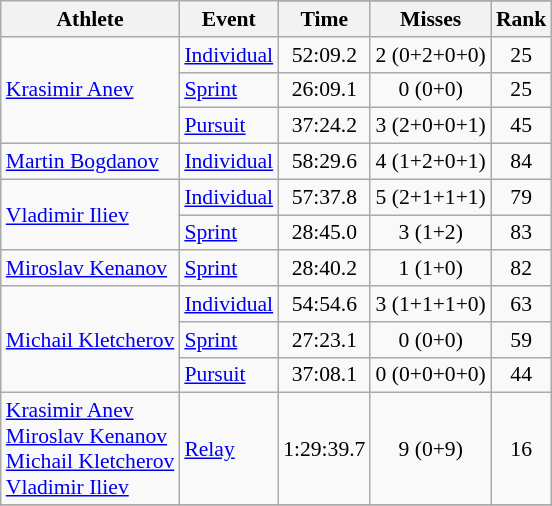<table class="wikitable" style="font-size:90%">
<tr>
<th rowspan="2">Athlete</th>
<th rowspan="2">Event</th>
</tr>
<tr>
<th>Time</th>
<th>Misses</th>
<th>Rank</th>
</tr>
<tr align=center>
<td align=left rowspan=3><a href='#'>Krasimir Anev</a></td>
<td align=left><a href='#'>Individual</a></td>
<td>52:09.2</td>
<td>2 (0+2+0+0)</td>
<td>25</td>
</tr>
<tr align=center>
<td align=left><a href='#'>Sprint</a></td>
<td>26:09.1</td>
<td>0 (0+0)</td>
<td>25</td>
</tr>
<tr align=center>
<td align=left><a href='#'>Pursuit</a></td>
<td>37:24.2</td>
<td>3 (2+0+0+1)</td>
<td>45</td>
</tr>
<tr align=center>
<td align=left><a href='#'>Martin Bogdanov</a></td>
<td align=left><a href='#'>Individual</a></td>
<td>58:29.6</td>
<td>4 (1+2+0+1)</td>
<td>84</td>
</tr>
<tr align=center>
<td align=left rowspan=2><a href='#'>Vladimir Iliev</a></td>
<td align=left><a href='#'>Individual</a></td>
<td>57:37.8</td>
<td>5 (2+1+1+1)</td>
<td>79</td>
</tr>
<tr align=center>
<td align=left><a href='#'>Sprint</a></td>
<td>28:45.0</td>
<td>3 (1+2)</td>
<td>83</td>
</tr>
<tr align=center>
<td align=left><a href='#'>Miroslav Kenanov</a></td>
<td align=left><a href='#'>Sprint</a></td>
<td>28:40.2</td>
<td>1 (1+0)</td>
<td>82</td>
</tr>
<tr align=center>
<td align=left rowspan=3><a href='#'>Michail Kletcherov</a></td>
<td align=left><a href='#'>Individual</a></td>
<td>54:54.6</td>
<td>3 (1+1+1+0)</td>
<td>63</td>
</tr>
<tr align=center>
<td align=left><a href='#'>Sprint</a></td>
<td>27:23.1</td>
<td>0 (0+0)</td>
<td>59</td>
</tr>
<tr align=center>
<td align=left><a href='#'>Pursuit</a></td>
<td>37:08.1</td>
<td>0 (0+0+0+0)</td>
<td>44</td>
</tr>
<tr align=center>
<td align=left><a href='#'>Krasimir Anev</a><br><a href='#'>Miroslav Kenanov</a><br><a href='#'>Michail Kletcherov</a><br><a href='#'>Vladimir Iliev</a></td>
<td align=left><a href='#'>Relay</a></td>
<td>1:29:39.7</td>
<td>9 (0+9)</td>
<td>16</td>
</tr>
<tr>
</tr>
</table>
